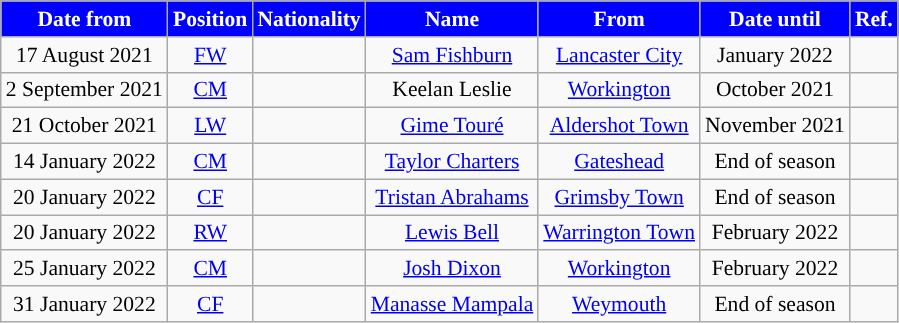<table class="wikitable"  style="text-align:center; font-size:90%; ">
<tr>
<th style="background:#0000FF;color:white;">Date from</th>
<th style="background:#0000FF;color:white;">Position</th>
<th style="background:#0000FF;color:white;">Nationality</th>
<th style="background:#0000FF;color:white;">Name</th>
<th style="background:#0000FF;color:white;">From</th>
<th style="background:#0000FF;color:white;">Date until</th>
<th style="background:#0000FF;color:white;">Ref.</th>
</tr>
<tr>
<td>17 August 2021</td>
<td><a href='#'>FW</a></td>
<td></td>
<td><a href='#'>Sam Fishburn</a></td>
<td> <a href='#'>Lancaster City</a></td>
<td>January 2022</td>
<td></td>
</tr>
<tr>
<td>2 September 2021</td>
<td><a href='#'>CM</a></td>
<td></td>
<td>Keelan Leslie</td>
<td> <a href='#'>Workington</a></td>
<td>October 2021</td>
<td></td>
</tr>
<tr>
<td>21 October 2021</td>
<td><a href='#'>LW</a></td>
<td></td>
<td><a href='#'>Gime Touré</a></td>
<td> <a href='#'>Aldershot Town</a></td>
<td>November 2021</td>
<td></td>
</tr>
<tr>
<td>14 January 2022</td>
<td><a href='#'>CM</a></td>
<td></td>
<td><a href='#'>Taylor Charters</a></td>
<td> <a href='#'>Gateshead</a></td>
<td>End of season</td>
<td></td>
</tr>
<tr>
<td>20 January 2022</td>
<td><a href='#'>CF</a></td>
<td></td>
<td><a href='#'>Tristan Abrahams</a></td>
<td> <a href='#'>Grimsby Town</a></td>
<td>End of season</td>
<td></td>
</tr>
<tr>
<td>20 January 2022</td>
<td><a href='#'>RW</a></td>
<td></td>
<td><a href='#'>Lewis Bell</a></td>
<td> <a href='#'>Warrington Town</a></td>
<td>February 2022</td>
<td></td>
</tr>
<tr>
<td>25 January 2022</td>
<td><a href='#'>CM</a></td>
<td></td>
<td><a href='#'>Josh Dixon</a></td>
<td> <a href='#'>Workington</a></td>
<td>February 2022</td>
<td></td>
</tr>
<tr>
<td>31 January 2022</td>
<td><a href='#'>CF</a></td>
<td></td>
<td><a href='#'>Manasse Mampala</a></td>
<td> <a href='#'>Weymouth</a></td>
<td>End of season</td>
<td></td>
</tr>
</table>
